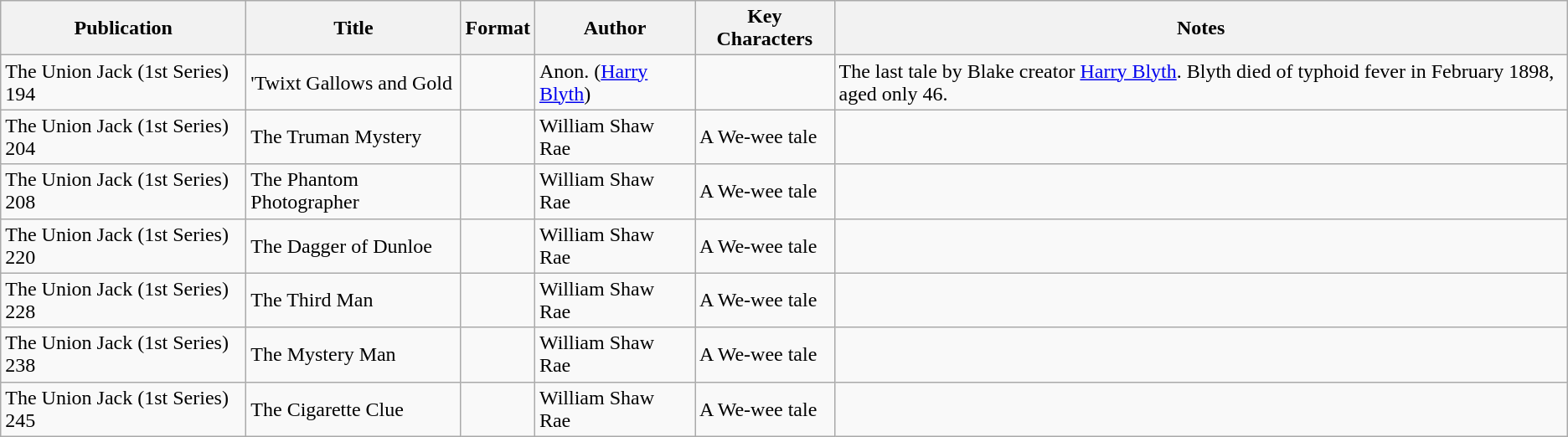<table class="wikitable">
<tr>
<th>Publication</th>
<th>Title</th>
<th>Format</th>
<th>Author</th>
<th>Key Characters</th>
<th>Notes</th>
</tr>
<tr>
<td>The Union Jack (1st Series) 194</td>
<td>'Twixt Gallows and Gold</td>
<td></td>
<td>Anon. (<a href='#'>Harry Blyth</a>)</td>
<td></td>
<td>The last tale by Blake creator <a href='#'>Harry Blyth</a>. Blyth died of typhoid fever in February 1898, aged only 46.</td>
</tr>
<tr>
<td>The Union Jack (1st Series) 204</td>
<td>The Truman Mystery</td>
<td></td>
<td>William Shaw Rae</td>
<td>A We-wee tale</td>
<td></td>
</tr>
<tr>
<td>The Union Jack (1st Series) 208</td>
<td>The Phantom Photographer</td>
<td></td>
<td>William Shaw Rae</td>
<td>A We-wee tale</td>
<td></td>
</tr>
<tr>
<td>The Union Jack (1st Series) 220</td>
<td>The Dagger of Dunloe</td>
<td></td>
<td>William Shaw Rae</td>
<td>A We-wee tale</td>
<td></td>
</tr>
<tr>
<td>The Union Jack (1st Series) 228</td>
<td>The Third Man</td>
<td></td>
<td>William Shaw Rae</td>
<td>A We-wee tale</td>
<td></td>
</tr>
<tr>
<td>The Union Jack (1st Series) 238</td>
<td>The Mystery Man</td>
<td></td>
<td>William Shaw Rae</td>
<td>A We-wee tale</td>
<td></td>
</tr>
<tr>
<td>The Union Jack (1st Series) 245</td>
<td>The Cigarette Clue</td>
<td></td>
<td>William Shaw Rae</td>
<td>A We-wee tale</td>
<td></td>
</tr>
</table>
